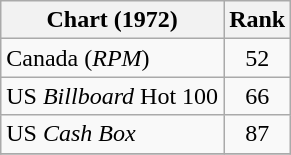<table class="wikitable">
<tr>
<th>Chart (1972)</th>
<th style="text-align:center;">Rank</th>
</tr>
<tr>
<td>Canada (<em>RPM</em>)</td>
<td style="text-align:center;">52</td>
</tr>
<tr>
<td>US <em>Billboard</em> Hot 100</td>
<td style="text-align:center;">66</td>
</tr>
<tr>
<td>US <em>Cash Box</em></td>
<td style="text-align:center;">87</td>
</tr>
<tr>
</tr>
</table>
